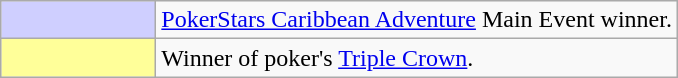<table class="wikitable">
<tr>
<td style="background-color:#CFCFFF; width:6em;"></td>
<td><a href='#'>PokerStars Caribbean Adventure</a> Main Event winner.</td>
</tr>
<tr>
<td style="background-color:#FFFF99; width:6em;"></td>
<td>Winner of poker's <a href='#'>Triple Crown</a>.</td>
</tr>
</table>
